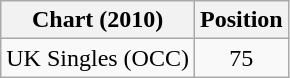<table class="wikitable">
<tr>
<th>Chart (2010)</th>
<th>Position</th>
</tr>
<tr>
<td>UK Singles (OCC)</td>
<td style="text-align:center;">75</td>
</tr>
</table>
